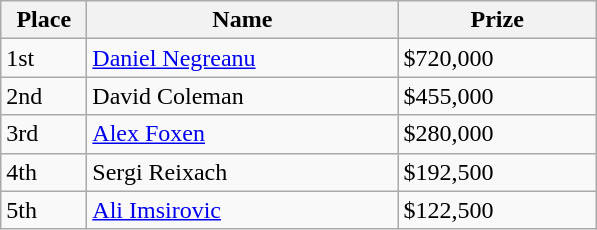<table class="wikitable">
<tr>
<th width="50">Place</th>
<th width="200">Name</th>
<th width="125">Prize</th>
</tr>
<tr>
<td>1st</td>
<td> <a href='#'>Daniel Negreanu</a></td>
<td>$720,000</td>
</tr>
<tr>
<td>2nd</td>
<td> David Coleman</td>
<td>$455,000</td>
</tr>
<tr>
<td>3rd</td>
<td> <a href='#'>Alex Foxen</a></td>
<td>$280,000</td>
</tr>
<tr>
<td>4th</td>
<td> Sergi Reixach</td>
<td>$192,500</td>
</tr>
<tr>
<td>5th</td>
<td> <a href='#'>Ali Imsirovic</a></td>
<td>$122,500</td>
</tr>
</table>
